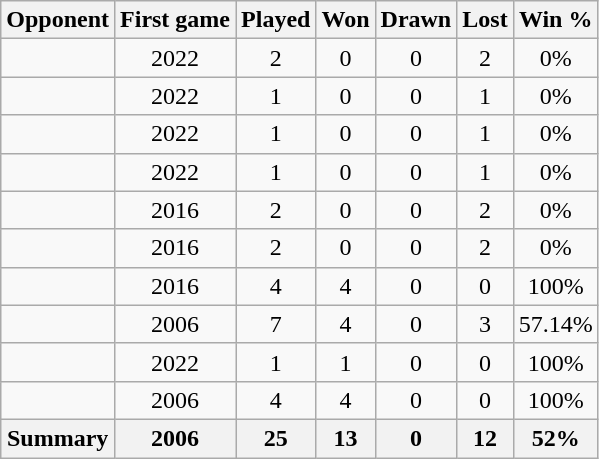<table class="wikitable">
<tr align="left">
<th>Opponent</th>
<th>First game</th>
<th>Played</th>
<th>Won</th>
<th>Drawn</th>
<th>Lost</th>
<th>Win %</th>
</tr>
<tr align="center">
<td style="text-align: left;"></td>
<td>2022</td>
<td>2</td>
<td>0</td>
<td>0</td>
<td>2</td>
<td>0%</td>
</tr>
<tr align="center">
<td style="text-align: left;"></td>
<td>2022</td>
<td>1</td>
<td>0</td>
<td>0</td>
<td>1</td>
<td>0%</td>
</tr>
<tr align="center">
<td style="text-align: left;"></td>
<td>2022</td>
<td>1</td>
<td>0</td>
<td>0</td>
<td>1</td>
<td>0%</td>
</tr>
<tr align="center">
<td style="text-align: left;"></td>
<td>2022</td>
<td>1</td>
<td>0</td>
<td>0</td>
<td>1</td>
<td>0%</td>
</tr>
<tr align="center">
<td style="text-align: left;"></td>
<td>2016</td>
<td>2</td>
<td>0</td>
<td>0</td>
<td>2</td>
<td>0%</td>
</tr>
<tr align="center">
<td style="text-align: left;"></td>
<td>2016</td>
<td>2</td>
<td>0</td>
<td>0</td>
<td>2</td>
<td>0%</td>
</tr>
<tr align="center">
<td style="text-align: left;"></td>
<td>2016</td>
<td>4</td>
<td>4</td>
<td>0</td>
<td>0</td>
<td>100%</td>
</tr>
<tr align="center">
<td style="text-align: left;"></td>
<td>2006</td>
<td>7</td>
<td>4</td>
<td>0</td>
<td>3</td>
<td>57.14%</td>
</tr>
<tr align="center">
<td style="text-align: left;"></td>
<td>2022</td>
<td>1</td>
<td>1</td>
<td>0</td>
<td>0</td>
<td>100%</td>
</tr>
<tr align="center">
<td style="text-align: left;"></td>
<td>2006</td>
<td>4</td>
<td>4</td>
<td>0</td>
<td>0</td>
<td>100%</td>
</tr>
<tr align="center">
<th>Summary</th>
<th>2006</th>
<th>25</th>
<th>13</th>
<th>0</th>
<th>12</th>
<th>52%</th>
</tr>
</table>
